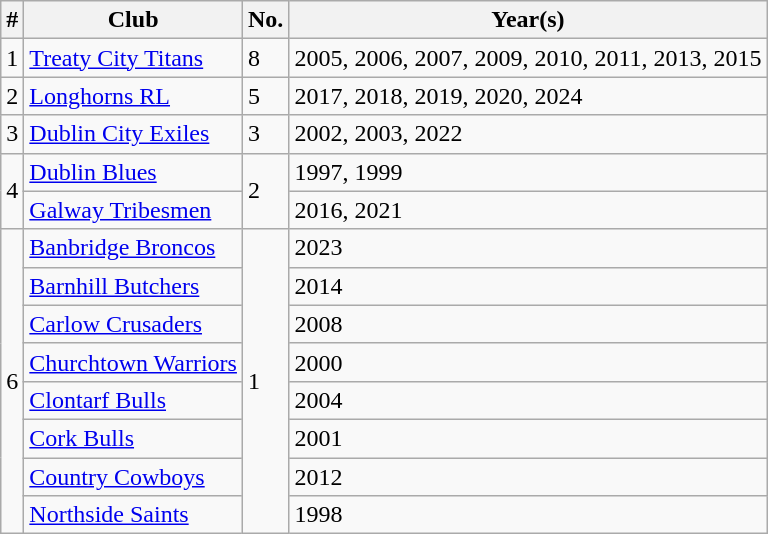<table class="wikitable">
<tr>
<th>#</th>
<th>Club</th>
<th>No.</th>
<th>Year(s)</th>
</tr>
<tr>
<td>1</td>
<td><a href='#'>Treaty City Titans</a></td>
<td>8</td>
<td>2005, 2006, 2007, 2009, 2010, 2011, 2013, 2015</td>
</tr>
<tr>
<td>2</td>
<td><a href='#'>Longhorns RL</a></td>
<td>5</td>
<td>2017, 2018, 2019, 2020, 2024</td>
</tr>
<tr>
<td>3</td>
<td><a href='#'>Dublin City Exiles</a></td>
<td>3</td>
<td>2002, 2003, 2022</td>
</tr>
<tr>
<td rowspan="2">4</td>
<td><a href='#'>Dublin Blues</a></td>
<td rowspan="2">2</td>
<td>1997, 1999</td>
</tr>
<tr>
<td><a href='#'>Galway Tribesmen</a></td>
<td>2016, 2021</td>
</tr>
<tr>
<td rowspan="8">6</td>
<td><a href='#'>Banbridge Broncos</a></td>
<td rowspan="8">1</td>
<td>2023</td>
</tr>
<tr>
<td><a href='#'>Barnhill Butchers</a></td>
<td>2014</td>
</tr>
<tr>
<td><a href='#'>Carlow Crusaders</a></td>
<td>2008</td>
</tr>
<tr>
<td><a href='#'>Churchtown Warriors</a></td>
<td>2000</td>
</tr>
<tr>
<td><a href='#'>Clontarf Bulls</a></td>
<td>2004</td>
</tr>
<tr>
<td><a href='#'>Cork Bulls</a></td>
<td>2001</td>
</tr>
<tr>
<td><a href='#'>Country Cowboys</a></td>
<td>2012</td>
</tr>
<tr>
<td><a href='#'>Northside Saints</a></td>
<td>1998</td>
</tr>
</table>
